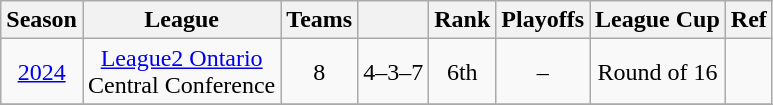<table class="wikitable" style="text-align: center;">
<tr>
<th>Season</th>
<th>League</th>
<th>Teams</th>
<th></th>
<th>Rank</th>
<th>Playoffs</th>
<th>League Cup</th>
<th>Ref</th>
</tr>
<tr>
<td><a href='#'>2024</a></td>
<td><a href='#'>League2 Ontario</a><br>Central Conference</td>
<td>8</td>
<td>4–3–7</td>
<td>6th</td>
<td>–</td>
<td>Round of 16</td>
<td></td>
</tr>
<tr>
</tr>
</table>
